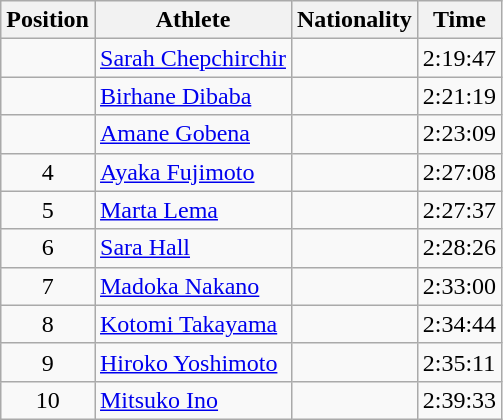<table class="wikitable sortable">
<tr>
<th>Position</th>
<th>Athlete</th>
<th>Nationality</th>
<th>Time</th>
</tr>
<tr>
<td align=center></td>
<td><a href='#'>Sarah Chepchirchir</a></td>
<td></td>
<td>2:19:47</td>
</tr>
<tr>
<td align=center></td>
<td><a href='#'>Birhane Dibaba</a></td>
<td></td>
<td>2:21:19</td>
</tr>
<tr>
<td align=center></td>
<td><a href='#'>Amane Gobena</a></td>
<td></td>
<td>2:23:09</td>
</tr>
<tr>
<td align=center>4</td>
<td><a href='#'>Ayaka Fujimoto</a></td>
<td></td>
<td>2:27:08</td>
</tr>
<tr>
<td align=center>5</td>
<td><a href='#'>Marta Lema</a></td>
<td></td>
<td>2:27:37</td>
</tr>
<tr>
<td align=center>6</td>
<td><a href='#'>Sara Hall</a></td>
<td></td>
<td>2:28:26</td>
</tr>
<tr>
<td align=center>7</td>
<td><a href='#'>Madoka Nakano</a></td>
<td></td>
<td>2:33:00</td>
</tr>
<tr>
<td align=center>8</td>
<td><a href='#'>Kotomi Takayama</a></td>
<td></td>
<td>2:34:44</td>
</tr>
<tr>
<td align=center>9</td>
<td><a href='#'>Hiroko Yoshimoto</a></td>
<td></td>
<td>2:35:11</td>
</tr>
<tr>
<td align=center>10</td>
<td><a href='#'>Mitsuko Ino</a></td>
<td></td>
<td>2:39:33</td>
</tr>
</table>
